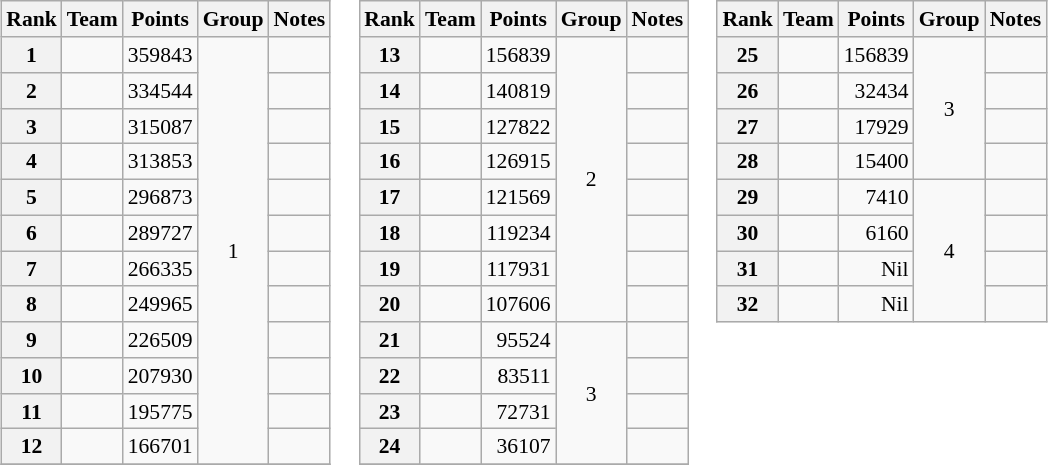<table>
<tr valign=top style="font-size:90%">
<td><br><table class="wikitable">
<tr>
<th>Rank</th>
<th>Team</th>
<th>Points</th>
<th>Group</th>
<th>Notes</th>
</tr>
<tr>
<th>1</th>
<td></td>
<td align=right>359843</td>
<td align=center rowspan=12>1</td>
<td></td>
</tr>
<tr>
<th>2</th>
<td></td>
<td align=right>334544</td>
<td></td>
</tr>
<tr>
<th>3</th>
<td></td>
<td align=right>315087</td>
<td></td>
</tr>
<tr>
<th>4</th>
<td></td>
<td align=right>313853</td>
<td></td>
</tr>
<tr>
<th>5</th>
<td></td>
<td align=right>296873</td>
<td></td>
</tr>
<tr>
<th>6</th>
<td></td>
<td align=right>289727</td>
<td></td>
</tr>
<tr>
<th>7</th>
<td></td>
<td align=right>266335</td>
<td></td>
</tr>
<tr>
<th>8</th>
<td></td>
<td align=right>249965</td>
<td></td>
</tr>
<tr>
<th>9</th>
<td></td>
<td align=right>226509</td>
<td></td>
</tr>
<tr>
<th>10</th>
<td></td>
<td align=right>207930</td>
<td></td>
</tr>
<tr>
<th>11</th>
<td></td>
<td align=right>195775</td>
<td></td>
</tr>
<tr>
<th>12</th>
<td></td>
<td align=right>166701</td>
<td></td>
</tr>
<tr>
</tr>
</table>
</td>
<td><br><table class="wikitable">
<tr>
<th>Rank</th>
<th>Team</th>
<th>Points</th>
<th>Group</th>
<th>Notes</th>
</tr>
<tr>
<th>13</th>
<td></td>
<td align=right>156839</td>
<td align=center rowspan=8>2</td>
<td align=center></td>
</tr>
<tr>
<th>14</th>
<td></td>
<td align=right>140819</td>
<td></td>
</tr>
<tr>
<th>15</th>
<td></td>
<td align=right>127822</td>
<td></td>
</tr>
<tr>
<th>16</th>
<td></td>
<td align=right>126915</td>
<td></td>
</tr>
<tr>
<th>17</th>
<td></td>
<td align=right>121569</td>
<td></td>
</tr>
<tr>
<th>18</th>
<td></td>
<td align=right>119234</td>
<td></td>
</tr>
<tr>
<th>19</th>
<td></td>
<td align=right>117931</td>
<td></td>
</tr>
<tr>
<th>20</th>
<td></td>
<td align=right>107606</td>
<td></td>
</tr>
<tr>
<th>21</th>
<td></td>
<td align=right>95524</td>
<td align=center rowspan=4>3</td>
<td align=center></td>
</tr>
<tr>
<th>22</th>
<td></td>
<td align=right>83511</td>
<td align=center></td>
</tr>
<tr>
<th>23</th>
<td></td>
<td align=right>72731</td>
<td align=center></td>
</tr>
<tr>
<th>24</th>
<td></td>
<td align=right>36107</td>
<td></td>
</tr>
<tr>
</tr>
</table>
</td>
<td><br><table class="wikitable">
<tr>
<th>Rank</th>
<th>Team</th>
<th>Points</th>
<th>Group</th>
<th>Notes</th>
</tr>
<tr>
<th>25</th>
<td></td>
<td align=right>156839</td>
<td align=center rowspan=4>3</td>
<td align=center></td>
</tr>
<tr>
<th>26</th>
<td></td>
<td align=right>32434</td>
<td></td>
</tr>
<tr>
<th>27</th>
<td></td>
<td align=right>17929</td>
<td></td>
</tr>
<tr>
<th>28</th>
<td></td>
<td align=right>15400</td>
<td></td>
</tr>
<tr>
<th>29</th>
<td></td>
<td align=right>7410</td>
<td align=center rowspan=4>4</td>
<td align=center></td>
</tr>
<tr>
<th>30</th>
<td></td>
<td align=right>6160</td>
<td align=center></td>
</tr>
<tr>
<th>31</th>
<td></td>
<td align=right>Nil</td>
<td align=center></td>
</tr>
<tr>
<th>32</th>
<td></td>
<td align=right>Nil</td>
<td align=center></td>
</tr>
</table>
</td>
</tr>
</table>
